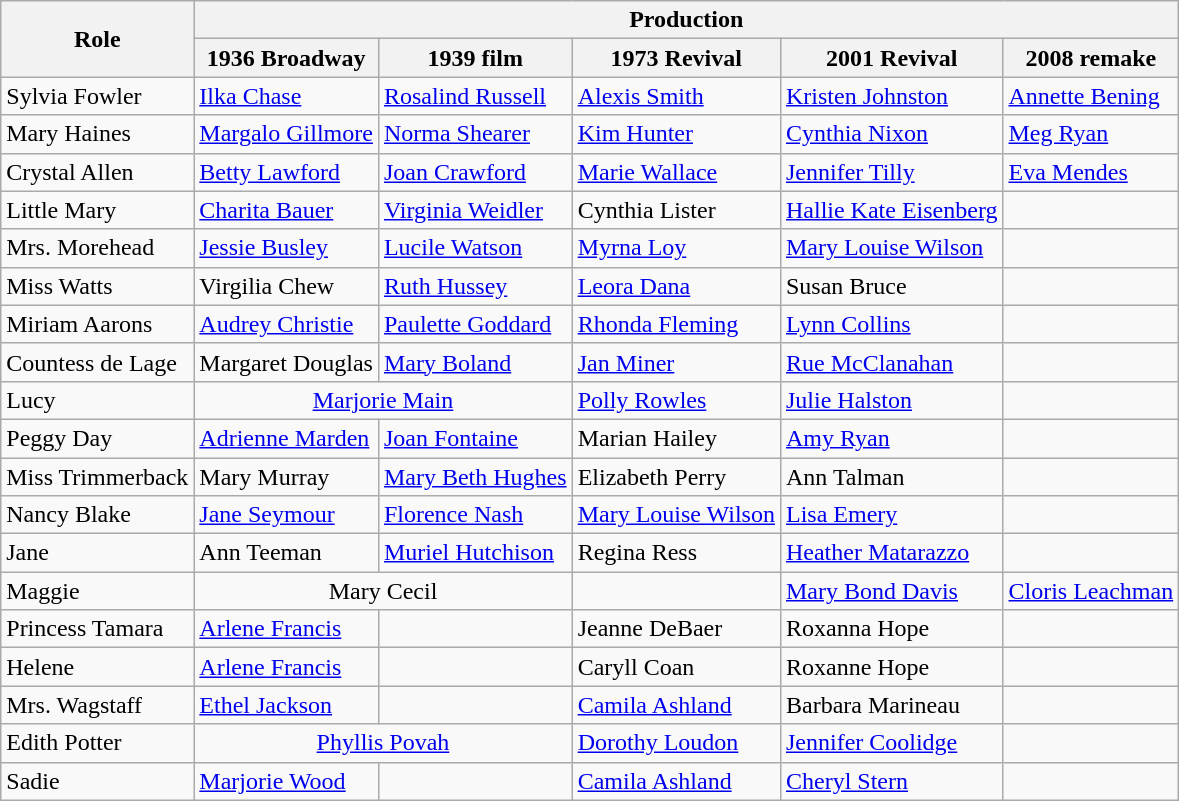<table class="wikitable">
<tr>
<th rowspan="2">Role</th>
<th colspan="5">Production</th>
</tr>
<tr>
<th>1936 Broadway</th>
<th>1939 film</th>
<th>1973 Revival</th>
<th>2001 Revival</th>
<th>2008 remake</th>
</tr>
<tr>
<td>Sylvia Fowler</td>
<td><a href='#'>Ilka Chase</a></td>
<td><a href='#'>Rosalind Russell</a></td>
<td><a href='#'>Alexis Smith</a></td>
<td><a href='#'>Kristen Johnston</a></td>
<td><a href='#'>Annette Bening</a></td>
</tr>
<tr>
<td>Mary Haines</td>
<td><a href='#'>Margalo Gillmore</a></td>
<td><a href='#'>Norma Shearer</a></td>
<td><a href='#'>Kim Hunter</a></td>
<td><a href='#'>Cynthia Nixon</a></td>
<td><a href='#'>Meg Ryan</a></td>
</tr>
<tr>
<td>Crystal Allen</td>
<td><a href='#'>Betty Lawford</a></td>
<td><a href='#'>Joan Crawford</a></td>
<td><a href='#'>Marie Wallace</a></td>
<td><a href='#'>Jennifer Tilly</a></td>
<td><a href='#'>Eva Mendes</a></td>
</tr>
<tr>
<td>Little Mary</td>
<td><a href='#'>Charita Bauer</a></td>
<td><a href='#'>Virginia Weidler</a></td>
<td>Cynthia Lister</td>
<td><a href='#'>Hallie Kate Eisenberg</a></td>
<td></td>
</tr>
<tr>
<td>Mrs. Morehead</td>
<td><a href='#'>Jessie Busley</a></td>
<td><a href='#'>Lucile Watson</a></td>
<td><a href='#'>Myrna Loy</a></td>
<td><a href='#'>Mary Louise Wilson</a></td>
<td></td>
</tr>
<tr>
<td>Miss Watts</td>
<td>Virgilia Chew</td>
<td><a href='#'>Ruth Hussey</a></td>
<td><a href='#'>Leora Dana</a></td>
<td>Susan Bruce</td>
<td></td>
</tr>
<tr>
<td>Miriam Aarons</td>
<td><a href='#'>Audrey Christie</a></td>
<td><a href='#'>Paulette Goddard</a></td>
<td><a href='#'>Rhonda Fleming</a></td>
<td><a href='#'>Lynn Collins</a></td>
<td></td>
</tr>
<tr>
<td>Countess de Lage</td>
<td>Margaret Douglas</td>
<td><a href='#'>Mary Boland</a></td>
<td><a href='#'>Jan Miner</a></td>
<td><a href='#'>Rue McClanahan</a></td>
<td></td>
</tr>
<tr>
<td>Lucy</td>
<td colspan="2" style="text-align: center"><a href='#'>Marjorie Main</a></td>
<td><a href='#'>Polly Rowles</a></td>
<td><a href='#'>Julie Halston</a></td>
<td></td>
</tr>
<tr>
<td>Peggy Day</td>
<td><a href='#'>Adrienne Marden</a></td>
<td><a href='#'>Joan Fontaine</a></td>
<td>Marian Hailey</td>
<td><a href='#'>Amy Ryan</a></td>
<td></td>
</tr>
<tr>
<td>Miss Trimmerback</td>
<td>Mary Murray</td>
<td><a href='#'>Mary Beth Hughes</a></td>
<td>Elizabeth Perry</td>
<td>Ann Talman</td>
<td></td>
</tr>
<tr>
<td>Nancy Blake</td>
<td><a href='#'>Jane Seymour</a></td>
<td><a href='#'>Florence Nash</a></td>
<td><a href='#'>Mary Louise Wilson</a></td>
<td><a href='#'>Lisa Emery</a></td>
<td></td>
</tr>
<tr>
<td>Jane</td>
<td>Ann Teeman</td>
<td><a href='#'>Muriel Hutchison</a></td>
<td>Regina Ress</td>
<td><a href='#'>Heather Matarazzo</a></td>
<td></td>
</tr>
<tr>
<td>Maggie</td>
<td colspan="2" style="text-align: center">Mary Cecil</td>
<td></td>
<td><a href='#'>Mary Bond Davis</a></td>
<td><a href='#'>Cloris Leachman</a></td>
</tr>
<tr>
<td>Princess Tamara</td>
<td><a href='#'>Arlene Francis</a></td>
<td></td>
<td>Jeanne DeBaer</td>
<td>Roxanna Hope</td>
<td></td>
</tr>
<tr>
<td>Helene</td>
<td><a href='#'>Arlene Francis</a></td>
<td></td>
<td>Caryll Coan</td>
<td>Roxanne Hope</td>
<td></td>
</tr>
<tr>
<td>Mrs. Wagstaff</td>
<td><a href='#'>Ethel Jackson</a></td>
<td></td>
<td><a href='#'>Camila Ashland</a></td>
<td>Barbara Marineau</td>
<td></td>
</tr>
<tr>
<td>Edith Potter</td>
<td colspan="2" style="text-align: center"><a href='#'>Phyllis Povah</a></td>
<td><a href='#'>Dorothy Loudon</a></td>
<td><a href='#'>Jennifer Coolidge</a></td>
<td></td>
</tr>
<tr>
<td>Sadie</td>
<td><a href='#'>Marjorie Wood</a></td>
<td></td>
<td><a href='#'>Camila Ashland</a></td>
<td><a href='#'>Cheryl Stern</a></td>
<td></td>
</tr>
</table>
